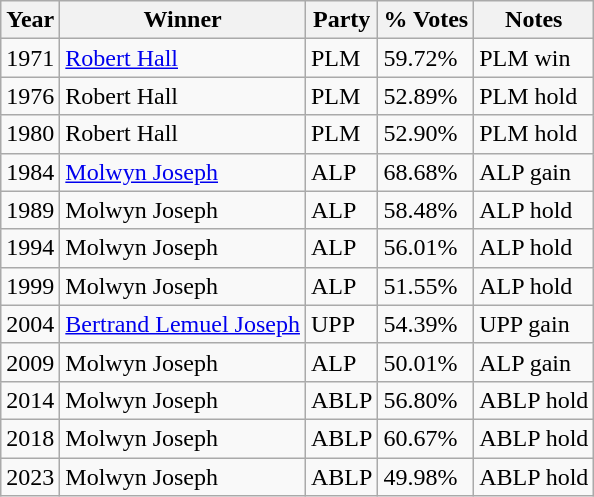<table class="wikitable">
<tr>
<th>Year</th>
<th>Winner</th>
<th>Party</th>
<th>% Votes</th>
<th>Notes</th>
</tr>
<tr>
<td>1971</td>
<td><a href='#'>Robert Hall</a></td>
<td>PLM</td>
<td>59.72%</td>
<td>PLM win</td>
</tr>
<tr>
<td>1976</td>
<td>Robert Hall</td>
<td>PLM</td>
<td>52.89%</td>
<td>PLM hold</td>
</tr>
<tr>
<td>1980</td>
<td>Robert Hall</td>
<td>PLM</td>
<td>52.90%</td>
<td>PLM hold</td>
</tr>
<tr>
<td>1984</td>
<td><a href='#'>Molwyn Joseph</a></td>
<td>ALP</td>
<td>68.68%</td>
<td>ALP gain</td>
</tr>
<tr>
<td>1989</td>
<td>Molwyn Joseph</td>
<td>ALP</td>
<td>58.48%</td>
<td>ALP hold</td>
</tr>
<tr>
<td>1994</td>
<td>Molwyn Joseph</td>
<td>ALP</td>
<td>56.01%</td>
<td>ALP hold</td>
</tr>
<tr>
<td>1999</td>
<td>Molwyn Joseph</td>
<td>ALP</td>
<td>51.55%</td>
<td>ALP hold</td>
</tr>
<tr>
<td>2004</td>
<td><a href='#'>Bertrand Lemuel Joseph</a></td>
<td>UPP</td>
<td>54.39%</td>
<td>UPP gain</td>
</tr>
<tr>
<td>2009</td>
<td>Molwyn Joseph</td>
<td>ALP</td>
<td>50.01%</td>
<td>ALP gain</td>
</tr>
<tr>
<td>2014</td>
<td>Molwyn Joseph</td>
<td>ABLP</td>
<td>56.80%</td>
<td>ABLP hold</td>
</tr>
<tr>
<td>2018</td>
<td>Molwyn Joseph</td>
<td>ABLP</td>
<td>60.67%</td>
<td>ABLP hold</td>
</tr>
<tr>
<td>2023</td>
<td>Molwyn Joseph</td>
<td>ABLP</td>
<td>49.98%</td>
<td>ABLP hold</td>
</tr>
</table>
